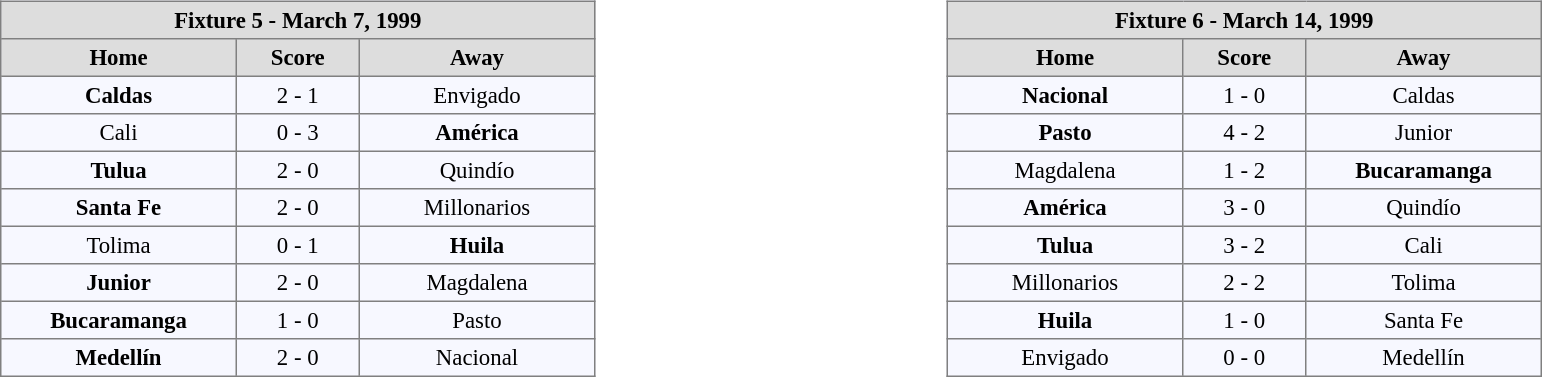<table width=100%>
<tr>
<td valign=top width=50% align=left><br><table align=center bgcolor="#f7f8ff" cellpadding="3" cellspacing="0" border="1" style="font-size: 95%; border: gray solid 1px; border-collapse: collapse;">
<tr align=center bgcolor=#DDDDDD style="color:black;">
<th colspan=3 align=center>Fixture 5 - March 7, 1999</th>
</tr>
<tr align=center bgcolor=#DDDDDD style="color:black;">
<th width="150">Home</th>
<th width="75">Score</th>
<th width="150">Away</th>
</tr>
<tr align=center>
<td><strong>Caldas</strong></td>
<td>2 - 1</td>
<td>Envigado</td>
</tr>
<tr align=center>
<td>Cali</td>
<td>0 - 3</td>
<td><strong>América</strong></td>
</tr>
<tr align=center>
<td><strong>Tulua</strong></td>
<td>2 - 0</td>
<td>Quindío</td>
</tr>
<tr align=center>
<td><strong>Santa Fe</strong></td>
<td>2 - 0</td>
<td>Millonarios</td>
</tr>
<tr align=center>
<td>Tolima</td>
<td>0 - 1</td>
<td><strong>Huila</strong></td>
</tr>
<tr align=center>
<td><strong>Junior</strong></td>
<td>2 - 0</td>
<td>Magdalena</td>
</tr>
<tr align=center>
<td><strong>Bucaramanga</strong></td>
<td>1 - 0</td>
<td>Pasto</td>
</tr>
<tr align=center>
<td><strong>Medellín</strong></td>
<td>2 - 0</td>
<td>Nacional</td>
</tr>
</table>
</td>
<td valign=top width=50% align=left><br><table align=center bgcolor="#f7f8ff" cellpadding="3" cellspacing="0" border="1" style="font-size: 95%; border: gray solid 1px; border-collapse: collapse;">
<tr align=center bgcolor=#DDDDDD style="color:black;">
<th colspan=3 align=center>Fixture 6 - March 14, 1999</th>
</tr>
<tr align=center bgcolor=#DDDDDD style="color:black;">
<th width="150">Home</th>
<th width="75">Score</th>
<th width="150">Away</th>
</tr>
<tr align=center>
<td><strong>Nacional</strong></td>
<td>1 - 0</td>
<td>Caldas</td>
</tr>
<tr align=center>
<td><strong>Pasto</strong></td>
<td>4 - 2</td>
<td>Junior</td>
</tr>
<tr align=center>
<td>Magdalena</td>
<td>1 - 2</td>
<td><strong>Bucaramanga</strong></td>
</tr>
<tr align=center>
<td><strong>América</strong></td>
<td>3 - 0</td>
<td>Quindío</td>
</tr>
<tr align=center>
<td><strong>Tulua</strong></td>
<td>3 - 2</td>
<td>Cali</td>
</tr>
<tr align=center>
<td>Millonarios</td>
<td>2 - 2</td>
<td>Tolima</td>
</tr>
<tr align=center>
<td><strong>Huila</strong></td>
<td>1 - 0</td>
<td>Santa Fe</td>
</tr>
<tr align=center>
<td>Envigado</td>
<td>0 - 0</td>
<td>Medellín</td>
</tr>
</table>
</td>
</tr>
</table>
